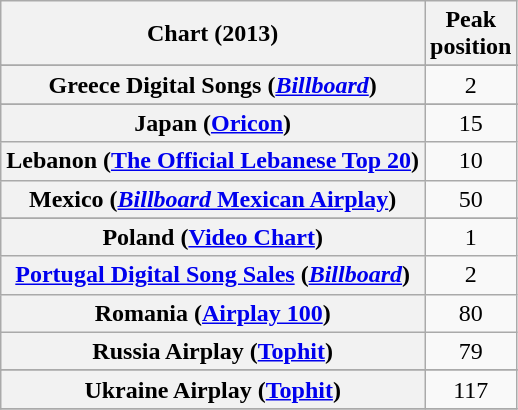<table class="wikitable sortable plainrowheaders" style="text-align:center">
<tr>
<th scope="col">Chart (2013)</th>
<th scope="col">Peak<br>position</th>
</tr>
<tr>
</tr>
<tr>
</tr>
<tr>
</tr>
<tr>
</tr>
<tr>
</tr>
<tr>
</tr>
<tr>
</tr>
<tr>
</tr>
<tr>
</tr>
<tr>
<th scope="row">Greece Digital Songs (<em><a href='#'>Billboard</a></em>)</th>
<td>2</td>
</tr>
<tr>
</tr>
<tr>
</tr>
<tr>
</tr>
<tr>
</tr>
<tr>
<th scope="row">Japan (<a href='#'>Oricon</a>)</th>
<td>15</td>
</tr>
<tr>
<th scope="row">Lebanon (<a href='#'>The Official Lebanese Top 20</a>)</th>
<td>10</td>
</tr>
<tr>
<th scope="row">Mexico (<a href='#'><em>Billboard</em> Mexican Airplay</a>)</th>
<td>50</td>
</tr>
<tr>
</tr>
<tr>
</tr>
<tr>
</tr>
<tr>
</tr>
<tr>
</tr>
<tr>
</tr>
<tr>
<th scope="row">Poland (<a href='#'>Video Chart</a>)</th>
<td>1</td>
</tr>
<tr>
<th scope="row"><a href='#'>Portugal Digital Song Sales</a> (<a href='#'><em>Billboard</em></a>)</th>
<td>2</td>
</tr>
<tr>
<th scope="row">Romania (<a href='#'>Airplay 100</a>)</th>
<td>80</td>
</tr>
<tr>
<th scope="row">Russia Airplay (<a href='#'>Tophit</a>)</th>
<td>79</td>
</tr>
<tr>
</tr>
<tr>
</tr>
<tr>
</tr>
<tr>
</tr>
<tr>
</tr>
<tr>
</tr>
<tr>
<th scope="row">Ukraine Airplay (<a href='#'>Tophit</a>)</th>
<td>117</td>
</tr>
<tr>
</tr>
</table>
